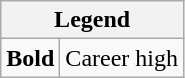<table class="wikitable mw-collapsible mw-collapsed">
<tr>
<th colspan="2">Legend</th>
</tr>
<tr>
<td><strong>Bold</strong></td>
<td>Career high</td>
</tr>
</table>
